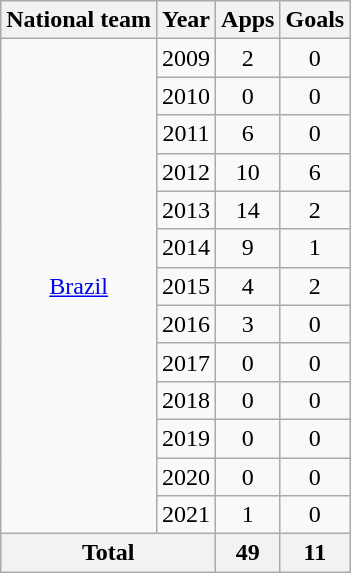<table class="wikitable" style="text-align:center">
<tr>
<th>National team</th>
<th>Year</th>
<th>Apps</th>
<th>Goals</th>
</tr>
<tr>
<td rowspan="13"><a href='#'>Brazil</a></td>
<td>2009</td>
<td>2</td>
<td>0</td>
</tr>
<tr>
<td>2010</td>
<td>0</td>
<td>0</td>
</tr>
<tr>
<td>2011</td>
<td>6</td>
<td>0</td>
</tr>
<tr>
<td>2012</td>
<td>10</td>
<td>6</td>
</tr>
<tr>
<td>2013</td>
<td>14</td>
<td>2</td>
</tr>
<tr>
<td>2014</td>
<td>9</td>
<td>1</td>
</tr>
<tr>
<td>2015</td>
<td>4</td>
<td>2</td>
</tr>
<tr>
<td>2016</td>
<td>3</td>
<td>0</td>
</tr>
<tr>
<td>2017</td>
<td>0</td>
<td>0</td>
</tr>
<tr>
<td>2018</td>
<td>0</td>
<td>0</td>
</tr>
<tr>
<td>2019</td>
<td>0</td>
<td>0</td>
</tr>
<tr>
<td>2020</td>
<td>0</td>
<td>0</td>
</tr>
<tr>
<td>2021</td>
<td>1</td>
<td>0</td>
</tr>
<tr>
<th colspan="2">Total</th>
<th>49</th>
<th>11</th>
</tr>
</table>
